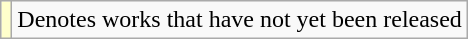<table class="wikitable">
<tr>
<td style="background:#FFFFCC;"></td>
<td>Denotes works that have not yet been released</td>
</tr>
</table>
